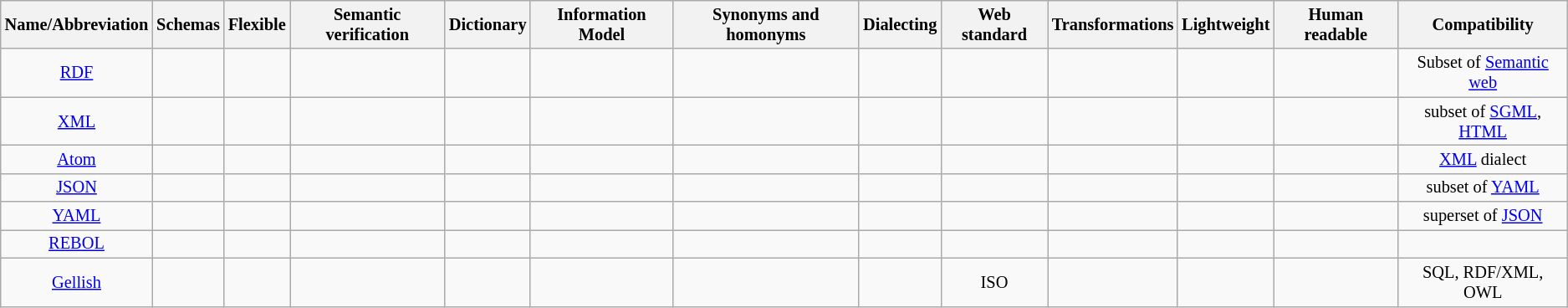<table class="wikitable sortable" style="font-size: 85%; text-align: center; width: auto;">
<tr>
<th>Name/Abbreviation</th>
<th>Schemas</th>
<th>Flexible</th>
<th>Semantic verification</th>
<th>Dictionary</th>
<th>Information Model</th>
<th>Synonyms and homonyms</th>
<th>Dialecting</th>
<th>Web standard</th>
<th>Transformations</th>
<th>Lightweight</th>
<th>Human readable</th>
<th>Compatibility</th>
</tr>
<tr>
<td><a href='#'>RDF</a></td>
<td></td>
<td></td>
<td></td>
<td></td>
<td></td>
<td></td>
<td></td>
<td></td>
<td></td>
<td></td>
<td></td>
<td>Subset of <a href='#'>Semantic web</a></td>
</tr>
<tr>
<td><a href='#'>XML</a></td>
<td></td>
<td></td>
<td></td>
<td></td>
<td></td>
<td></td>
<td></td>
<td></td>
<td></td>
<td></td>
<td></td>
<td>subset of <a href='#'>SGML</a>, <a href='#'>HTML</a></td>
</tr>
<tr>
<td><a href='#'>Atom</a></td>
<td></td>
<td></td>
<td></td>
<td></td>
<td></td>
<td></td>
<td></td>
<td></td>
<td></td>
<td></td>
<td></td>
<td><a href='#'>XML</a> dialect</td>
</tr>
<tr>
<td><a href='#'>JSON</a></td>
<td></td>
<td></td>
<td></td>
<td></td>
<td></td>
<td></td>
<td></td>
<td></td>
<td></td>
<td></td>
<td></td>
<td>subset of <a href='#'>YAML</a></td>
</tr>
<tr>
<td><a href='#'>YAML</a></td>
<td></td>
<td></td>
<td></td>
<td></td>
<td></td>
<td></td>
<td></td>
<td></td>
<td></td>
<td></td>
<td></td>
<td>superset of <a href='#'>JSON</a></td>
</tr>
<tr>
<td><a href='#'>REBOL</a></td>
<td></td>
<td></td>
<td></td>
<td></td>
<td></td>
<td></td>
<td></td>
<td></td>
<td></td>
<td></td>
<td></td>
<td></td>
</tr>
<tr>
<td><a href='#'>Gellish</a></td>
<td></td>
<td></td>
<td></td>
<td></td>
<td></td>
<td></td>
<td></td>
<td>ISO</td>
<td></td>
<td></td>
<td></td>
<td>SQL, RDF/XML, OWL</td>
</tr>
</table>
